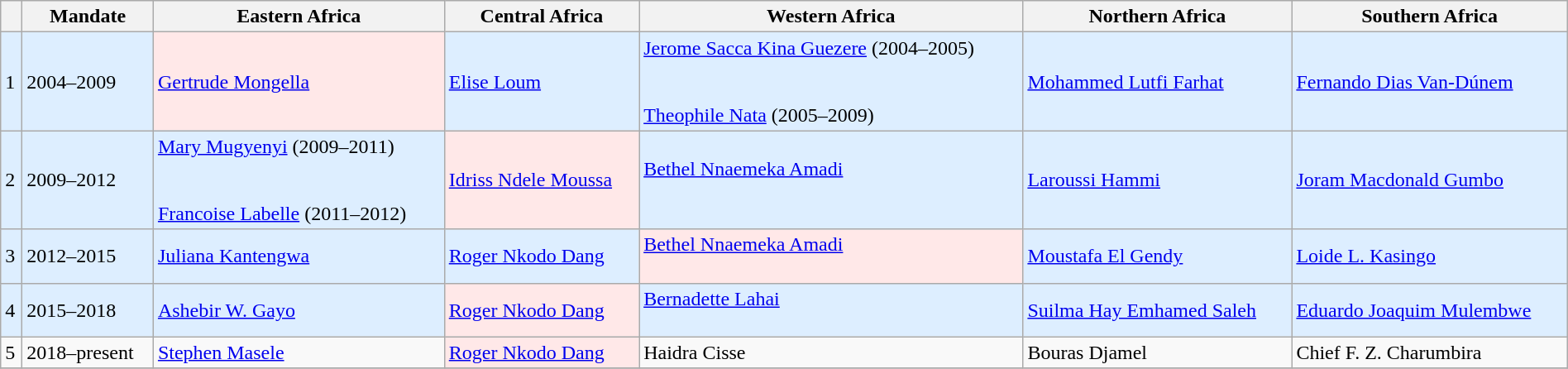<table class="wikitable sortable" width=100%>
<tr ----bgcolor=lightgrey>
<th width=10px></th>
<th>Mandate</th>
<th>Eastern Africa</th>
<th>Central Africa</th>
<th>Western Africa</th>
<th>Northern Africa</th>
<th>Southern Africa</th>
</tr>
<tr ---- bgcolor=#DDEEFF>
<td>1</td>
<td>2004–2009</td>
<td bgcolor=#FFE8E8><a href='#'>Gertrude Mongella</a><br></td>
<td><a href='#'>Elise Loum</a><br></td>
<td><a href='#'>Jerome Sacca Kina Guezere</a> (2004–2005)<br> <br><br><a href='#'>Theophile Nata</a> (2005–2009)<br></td>
<td><a href='#'>Mohammed Lutfi Farhat</a><br></td>
<td><a href='#'>Fernando Dias Van-Dúnem</a><br></td>
</tr>
<tr ---- bgcolor=#DDEEFF>
<td>2</td>
<td>2009–2012</td>
<td><a href='#'>Mary Mugyenyi</a> (2009–2011) <br> <br><br><a href='#'>Francoise Labelle</a> (2011–2012)<br></td>
<td bgcolor=#FFE8E8><a href='#'>Idriss Ndele Moussa</a><br></td>
<td><a href='#'>Bethel Nnaemeka Amadi</a><br><br></td>
<td><a href='#'>Laroussi Hammi</a><br></td>
<td><a href='#'>Joram Macdonald Gumbo</a><br></td>
</tr>
<tr ---- bgcolor=#DDEEFF>
<td>3</td>
<td>2012–2015</td>
<td><a href='#'>Juliana Kantengwa</a> <br></td>
<td><a href='#'>Roger Nkodo Dang</a><br></td>
<td bgcolor=#FFE8E8><a href='#'>Bethel Nnaemeka Amadi</a><br><br></td>
<td><a href='#'>Moustafa El Gendy</a><br></td>
<td><a href='#'>Loide L. Kasingo</a><br></td>
</tr>
<tr ---- bgcolor=#DDEEFF>
<td>4</td>
<td>2015–2018</td>
<td><a href='#'>Ashebir W. Gayo</a> <br></td>
<td bgcolor=#FFE8E8><a href='#'>Roger Nkodo Dang</a><br></td>
<td><a href='#'>Bernadette Lahai</a><br><br></td>
<td><a href='#'>Suilma Hay Emhamed Saleh</a><br></td>
<td><a href='#'>Eduardo Joaquim Mulembwe</a><br></td>
</tr>
<tr>
<td>5</td>
<td>2018–present</td>
<td><a href='#'>Stephen Masele</a><br></td>
<td bgcolor=#FFE8E8><a href='#'>Roger Nkodo Dang</a><br></td>
<td>Haidra Cisse<br></td>
<td>Bouras Djamel<br></td>
<td>Chief F. Z. Charumbira<br></td>
</tr>
<tr ---- bgcolor=#DDEEFF>
</tr>
</table>
